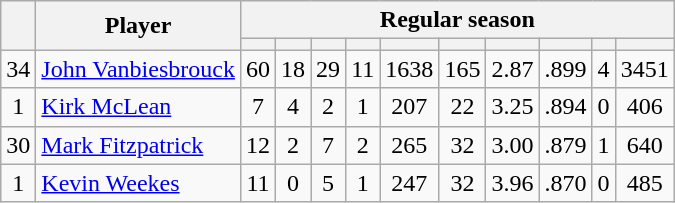<table class="wikitable plainrowheaders" style="text-align:center;">
<tr>
<th scope="col" rowspan="2"></th>
<th scope="col" rowspan="2">Player</th>
<th scope=colgroup colspan=10>Regular season</th>
</tr>
<tr>
<th scope="col"></th>
<th scope="col"></th>
<th scope="col"></th>
<th scope="col"></th>
<th scope="col"></th>
<th scope="col"></th>
<th scope="col"></th>
<th scope="col"></th>
<th scope="col"></th>
<th scope="col"></th>
</tr>
<tr>
<td scope="row">34</td>
<td align="left"><a href='#'>John Vanbiesbrouck</a></td>
<td>60</td>
<td>18</td>
<td>29</td>
<td>11</td>
<td>1638</td>
<td>165</td>
<td>2.87</td>
<td>.899</td>
<td>4</td>
<td>3451</td>
</tr>
<tr>
<td scope="row">1</td>
<td align="left"><a href='#'>Kirk McLean</a></td>
<td>7</td>
<td>4</td>
<td>2</td>
<td>1</td>
<td>207</td>
<td>22</td>
<td>3.25</td>
<td>.894</td>
<td>0</td>
<td>406</td>
</tr>
<tr>
<td scope="row">30</td>
<td align="left"><a href='#'>Mark Fitzpatrick</a></td>
<td>12</td>
<td>2</td>
<td>7</td>
<td>2</td>
<td>265</td>
<td>32</td>
<td>3.00</td>
<td>.879</td>
<td>1</td>
<td>640</td>
</tr>
<tr>
<td scope="row">1</td>
<td align="left"><a href='#'>Kevin Weekes</a></td>
<td>11</td>
<td>0</td>
<td>5</td>
<td>1</td>
<td>247</td>
<td>32</td>
<td>3.96</td>
<td>.870</td>
<td>0</td>
<td>485</td>
</tr>
</table>
